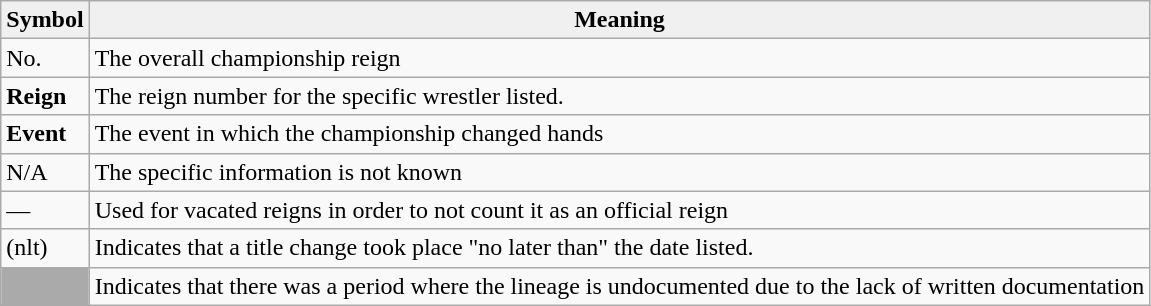<table class="wikitable">
<tr>
<th style="background: #f0f0f0;">Symbol</th>
<th style="background: #f0f0f0;">Meaning</th>
</tr>
<tr>
<td>No.</td>
<td>The overall championship reign</td>
</tr>
<tr>
<td><strong>Reign</strong></td>
<td>The reign number for the specific wrestler listed.</td>
</tr>
<tr>
<td><strong>Event</strong></td>
<td>The event in which the championship changed hands</td>
</tr>
<tr>
<td>N/A</td>
<td>The specific information is not known</td>
</tr>
<tr>
<td>—</td>
<td>Used for vacated reigns in order to not count it as an official reign</td>
</tr>
<tr>
<td>(nlt)</td>
<td>Indicates that a title change took place "no later than" the date listed.</td>
</tr>
<tr>
<td style="background: #aaaaaa;"> </td>
<td>Indicates that there was a period where the lineage is undocumented due to the lack of written documentation</td>
</tr>
</table>
